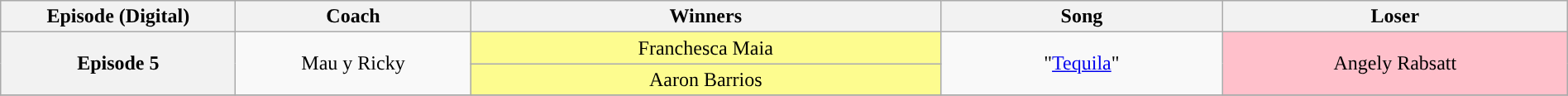<table class="wikitable" style="text-align: center; width:100%;">
<tr>
<th rowspan="1" style="width:15%;">Episode (Digital)</th>
<th rowspan="1" style="width:15%;">Coach</th>
<th rowspan="1" style="width:30%;">Winners</th>
<th rowspan="1" style="width:18%;">Song</th>
<th rowspan="1" style="width:30%;">Loser</th>
</tr>
<tr>
<th rowspan="2">Episode 5<br><small></small></th>
<td rowspan="2">Mau y Ricky</td>
<td style="background:#fdfc8f;">Franchesca Maia</td>
<td rowspan="2">"<a href='#'>Tequila</a>"</td>
<td rowspan="2" style="background:pink;">Angely Rabsatt</td>
</tr>
<tr>
<td style="background:#fdfc8f;">Aaron Barrios</td>
</tr>
<tr>
</tr>
</table>
